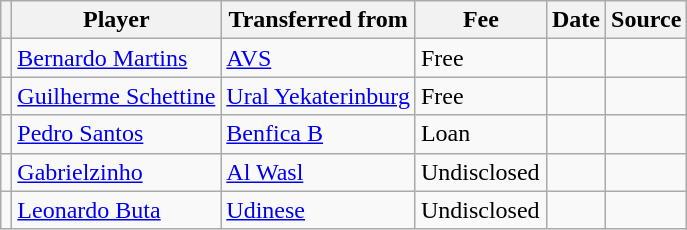<table class="wikitable plainrowheaders sortable">
<tr>
<th></th>
<th scope="col">Player</th>
<th>Transferred from</th>
<th style="width: 80px;">Fee</th>
<th scope="col">Date</th>
<th scope="col">Source</th>
</tr>
<tr>
<td align="center"></td>
<td> <a href='#'>Bernardo Martins</a></td>
<td> <a href='#'>AVS</a></td>
<td>Free</td>
<td></td>
<td></td>
</tr>
<tr>
<td align="center"></td>
<td> <a href='#'>Guilherme Schettine</a></td>
<td> <a href='#'>Ural Yekaterinburg</a></td>
<td>Free</td>
<td></td>
<td></td>
</tr>
<tr>
<td align="center"></td>
<td> <a href='#'>Pedro Santos</a></td>
<td> <a href='#'>Benfica B</a></td>
<td>Loan</td>
<td></td>
<td></td>
</tr>
<tr>
<td align="center"></td>
<td> <a href='#'>Gabrielzinho</a></td>
<td> <a href='#'>Al Wasl</a></td>
<td>Undisclosed</td>
<td></td>
<td></td>
</tr>
<tr>
<td align="center"></td>
<td> <a href='#'>Leonardo Buta</a></td>
<td> <a href='#'>Udinese</a></td>
<td>Undisclosed</td>
<td></td>
<td></td>
</tr>
</table>
